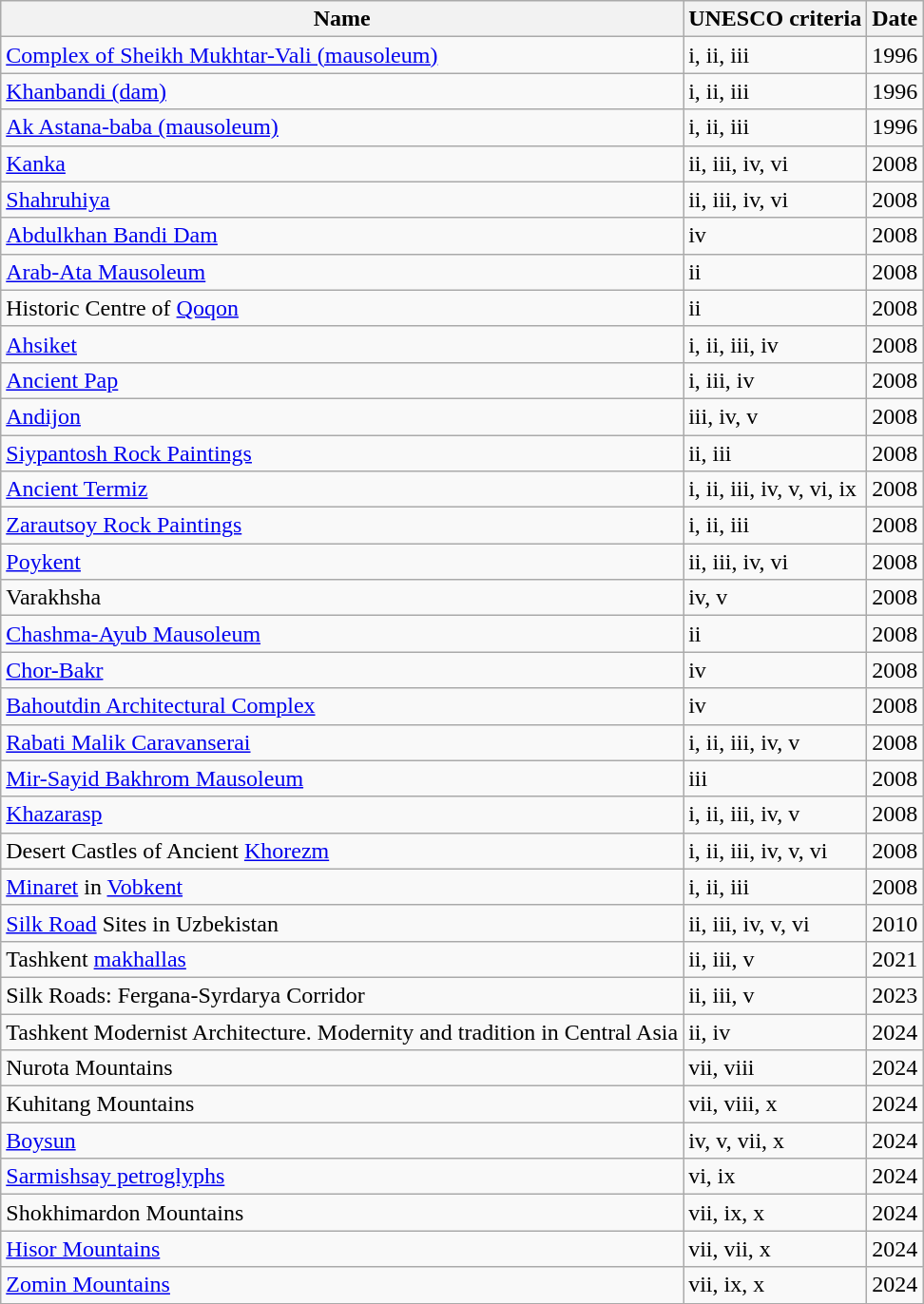<table class="sortable wikitable">
<tr>
<th>Name</th>
<th>UNESCO criteria</th>
<th>Date</th>
</tr>
<tr>
<td><a href='#'>Complex of Sheikh Mukhtar-Vali (mausoleum)</a></td>
<td>i, ii, iii</td>
<td>1996</td>
</tr>
<tr>
<td><a href='#'>Khanbandi (dam)</a></td>
<td>i, ii, iii</td>
<td>1996</td>
</tr>
<tr>
<td><a href='#'>Ak Astana-baba (mausoleum)</a></td>
<td>i, ii, iii</td>
<td>1996</td>
</tr>
<tr>
<td><a href='#'>Kanka</a></td>
<td>ii, iii, iv, vi</td>
<td>2008</td>
</tr>
<tr>
<td><a href='#'>Shahruhiya</a></td>
<td>ii, iii, iv, vi</td>
<td>2008</td>
</tr>
<tr>
<td><a href='#'>Abdulkhan Bandi Dam</a></td>
<td>iv</td>
<td>2008</td>
</tr>
<tr>
<td><a href='#'>Arab-Ata Mausoleum</a></td>
<td>ii</td>
<td>2008</td>
</tr>
<tr>
<td>Historic Centre of <a href='#'>Qoqon</a></td>
<td>ii</td>
<td>2008</td>
</tr>
<tr>
<td><a href='#'>Ahsiket</a></td>
<td>i, ii, iii, iv</td>
<td>2008</td>
</tr>
<tr>
<td><a href='#'>Ancient Pap</a></td>
<td>i, iii, iv</td>
<td>2008</td>
</tr>
<tr>
<td><a href='#'>Andijon</a></td>
<td>iii, iv, v</td>
<td>2008</td>
</tr>
<tr>
<td><a href='#'>Siypantosh Rock Paintings</a></td>
<td>ii, iii</td>
<td>2008</td>
</tr>
<tr>
<td><a href='#'>Ancient Termiz</a></td>
<td>i, ii, iii, iv, v, vi, ix</td>
<td>2008</td>
</tr>
<tr>
<td><a href='#'>Zarautsoy Rock Paintings</a></td>
<td>i, ii, iii</td>
<td>2008</td>
</tr>
<tr>
<td><a href='#'>Poykent</a></td>
<td>ii, iii, iv, vi</td>
<td>2008</td>
</tr>
<tr>
<td>Varakhsha</td>
<td>iv, v</td>
<td>2008</td>
</tr>
<tr>
<td><a href='#'>Chashma-Ayub Mausoleum</a></td>
<td>ii</td>
<td>2008</td>
</tr>
<tr>
<td><a href='#'>Chor-Bakr</a></td>
<td>iv</td>
<td>2008</td>
</tr>
<tr>
<td><a href='#'>Bahoutdin Architectural Complex</a></td>
<td>iv</td>
<td>2008</td>
</tr>
<tr>
<td><a href='#'>Rabati Malik Caravanserai</a></td>
<td>i, ii, iii, iv, v</td>
<td>2008</td>
</tr>
<tr>
<td><a href='#'>Mir-Sayid Bakhrom Mausoleum</a></td>
<td>iii</td>
<td>2008</td>
</tr>
<tr>
<td><a href='#'>Khazarasp</a></td>
<td>i, ii, iii, iv, v</td>
<td>2008</td>
</tr>
<tr>
<td>Desert Castles of Ancient <a href='#'>Khorezm</a></td>
<td>i, ii, iii, iv, v, vi</td>
<td>2008</td>
</tr>
<tr>
<td><a href='#'>Minaret</a> in <a href='#'>Vobkent</a></td>
<td>i, ii, iii</td>
<td>2008</td>
</tr>
<tr>
<td><a href='#'>Silk Road</a> Sites in Uzbekistan</td>
<td>ii, iii, iv, v, vi</td>
<td>2010</td>
</tr>
<tr>
<td>Tashkent <a href='#'>makhallas</a></td>
<td>ii, iii, v</td>
<td>2021</td>
</tr>
<tr>
<td>Silk Roads: Fergana-Syrdarya Corridor</td>
<td>ii, iii, v</td>
<td>2023</td>
</tr>
<tr>
<td>Tashkent Modernist Architecture. Modernity and tradition in Central Asia</td>
<td>ii, iv</td>
<td>2024</td>
</tr>
<tr>
<td>Nurota Mountains</td>
<td>vii, viii</td>
<td>2024</td>
</tr>
<tr>
<td>Kuhitang Mountains</td>
<td>vii, viii, x</td>
<td>2024</td>
</tr>
<tr>
<td><a href='#'>Boysun</a></td>
<td>iv, v, vii, x</td>
<td>2024</td>
</tr>
<tr>
<td><a href='#'>Sarmishsay petroglyphs</a></td>
<td>vi, ix</td>
<td>2024</td>
</tr>
<tr>
<td>Shokhimardon Mountains</td>
<td>vii, ix, x</td>
<td>2024</td>
</tr>
<tr>
<td><a href='#'>Hisor Mountains</a></td>
<td>vii, vii, x</td>
<td>2024</td>
</tr>
<tr>
<td><a href='#'>Zomin Mountains</a></td>
<td>vii, ix, x</td>
<td>2024</td>
</tr>
</table>
